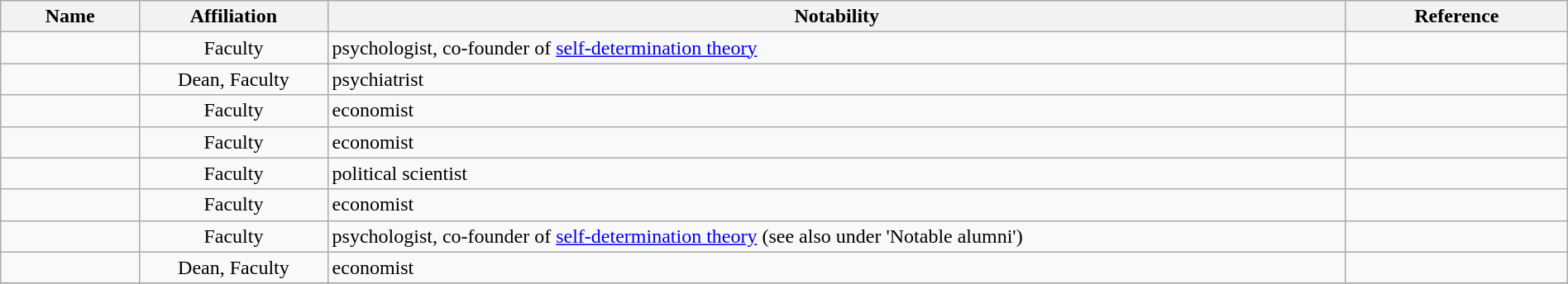<table class="wikitable sortable" style="width:100%">
<tr>
<th style="width:*;">Name</th>
<th style="width:12%;" class="unsortable">Affiliation</th>
<th style="width:65%;" class="unsortable">Notability</th>
<th style="width:*;" class="unsortable">Reference</th>
</tr>
<tr>
<td></td>
<td style="text-align:center;">Faculty</td>
<td>psychologist, co-founder of <a href='#'>self-determination theory</a></td>
<td style="text-align:center;"></td>
</tr>
<tr>
<td></td>
<td style="text-align:center;">Dean, Faculty</td>
<td>psychiatrist</td>
<td style="text-align:center;"></td>
</tr>
<tr>
<td></td>
<td style="text-align:center;">Faculty</td>
<td>economist</td>
<td style="text-align:center;"></td>
</tr>
<tr>
<td></td>
<td style="text-align:center;">Faculty</td>
<td>economist</td>
<td style="text-align:center;"></td>
</tr>
<tr>
<td></td>
<td style="text-align:center;">Faculty</td>
<td>political scientist</td>
<td style="text-align:center;"></td>
</tr>
<tr>
<td></td>
<td style="text-align:center;">Faculty</td>
<td>economist</td>
<td style="text-align:center;"></td>
</tr>
<tr>
<td></td>
<td style="text-align:center;">Faculty</td>
<td>psychologist, co-founder of <a href='#'>self-determination theory</a> (see also under 'Notable alumni')</td>
<td style="text-align:center;"></td>
</tr>
<tr>
<td></td>
<td style="text-align:center;">Dean, Faculty</td>
<td>economist</td>
<td style="text-align:center;"></td>
</tr>
<tr>
</tr>
</table>
